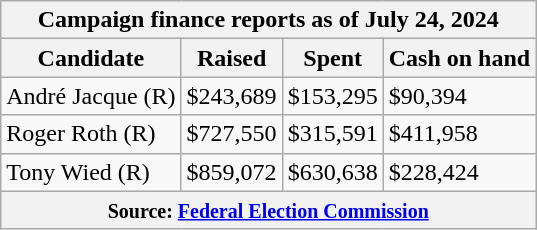<table class="wikitable sortable">
<tr>
<th colspan=4>Campaign finance reports as of July 24, 2024</th>
</tr>
<tr style="text-align:center;">
<th>Candidate</th>
<th>Raised</th>
<th>Spent</th>
<th>Cash on hand</th>
</tr>
<tr>
<td>André Jacque (R)</td>
<td>$243,689</td>
<td>$153,295</td>
<td>$90,394</td>
</tr>
<tr>
<td>Roger Roth (R)</td>
<td>$727,550</td>
<td>$315,591</td>
<td>$411,958</td>
</tr>
<tr>
<td>Tony Wied (R)</td>
<td>$859,072</td>
<td>$630,638</td>
<td>$228,424</td>
</tr>
<tr>
<th colspan="4"><small>Source: <a href='#'>Federal Election Commission</a></small></th>
</tr>
</table>
